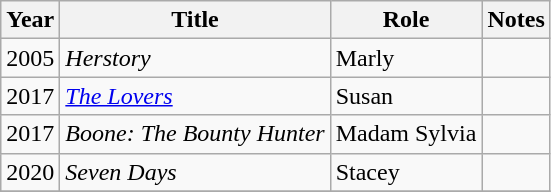<table class="wikitable sortable">
<tr>
<th>Year</th>
<th>Title</th>
<th>Role</th>
<th class="unsortable">Notes</th>
</tr>
<tr>
<td>2005</td>
<td><em>Herstory</em></td>
<td>Marly</td>
<td></td>
</tr>
<tr>
<td>2017</td>
<td><em><a href='#'>The Lovers</a></em></td>
<td>Susan</td>
<td></td>
</tr>
<tr>
<td>2017</td>
<td><em>Boone: The Bounty Hunter</em></td>
<td>Madam Sylvia</td>
<td></td>
</tr>
<tr>
<td>2020</td>
<td><em>Seven Days</em></td>
<td>Stacey</td>
<td></td>
</tr>
<tr>
</tr>
</table>
